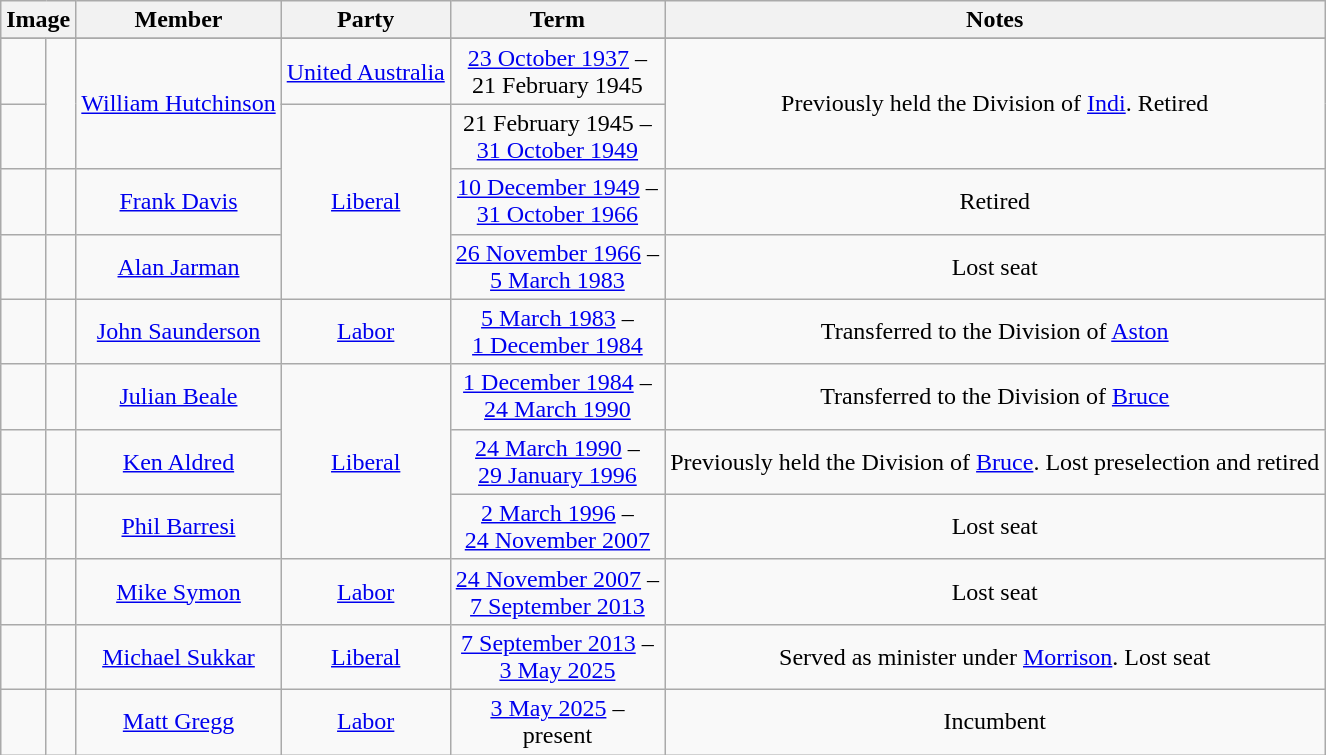<table class=wikitable style="text-align:center">
<tr>
<th colspan=2>Image</th>
<th>Member</th>
<th>Party</th>
<th>Term</th>
<th>Notes</th>
</tr>
<tr>
</tr>
<tr>
<td> </td>
<td rowspan=2></td>
<td rowspan=2><a href='#'>William Hutchinson</a><br></td>
<td><a href='#'>United Australia</a></td>
<td nowrap><a href='#'>23 October 1937</a> –<br>21 February 1945</td>
<td rowspan=2>Previously held the Division of <a href='#'>Indi</a>. Retired</td>
</tr>
<tr>
<td> </td>
<td rowspan="3"><a href='#'>Liberal</a></td>
<td nowrap>21 February 1945 –<br><a href='#'>31 October 1949</a></td>
</tr>
<tr>
<td> </td>
<td></td>
<td><a href='#'>Frank Davis</a><br></td>
<td nowrap><a href='#'>10 December 1949</a> –<br><a href='#'>31 October 1966</a></td>
<td>Retired</td>
</tr>
<tr>
<td> </td>
<td></td>
<td><a href='#'>Alan Jarman</a><br></td>
<td nowrap><a href='#'>26 November 1966</a> –<br><a href='#'>5 March 1983</a></td>
<td>Lost seat</td>
</tr>
<tr>
<td> </td>
<td></td>
<td><a href='#'>John Saunderson</a><br></td>
<td><a href='#'>Labor</a></td>
<td nowrap><a href='#'>5 March 1983</a> –<br><a href='#'>1 December 1984</a></td>
<td>Transferred to the Division of <a href='#'>Aston</a></td>
</tr>
<tr>
<td> </td>
<td></td>
<td><a href='#'>Julian Beale</a><br></td>
<td rowspan="3"><a href='#'>Liberal</a></td>
<td nowrap><a href='#'>1 December 1984</a> –<br><a href='#'>24 March 1990</a></td>
<td>Transferred to the Division of <a href='#'>Bruce</a></td>
</tr>
<tr>
<td> </td>
<td></td>
<td><a href='#'>Ken Aldred</a><br></td>
<td nowrap><a href='#'>24 March 1990</a> –<br><a href='#'>29 January 1996</a></td>
<td>Previously held the Division of <a href='#'>Bruce</a>. Lost preselection and retired</td>
</tr>
<tr>
<td> </td>
<td></td>
<td><a href='#'>Phil Barresi</a><br></td>
<td nowrap><a href='#'>2 March 1996</a> –<br><a href='#'>24 November 2007</a></td>
<td>Lost seat</td>
</tr>
<tr>
<td> </td>
<td></td>
<td><a href='#'>Mike Symon</a><br></td>
<td><a href='#'>Labor</a></td>
<td nowrap><a href='#'>24 November 2007</a> –<br><a href='#'>7 September 2013</a></td>
<td>Lost seat</td>
</tr>
<tr>
<td> </td>
<td></td>
<td><a href='#'>Michael Sukkar</a><br></td>
<td><a href='#'>Liberal</a></td>
<td nowrap><a href='#'>7 September 2013</a> –<br><a href='#'>3 May 2025</a></td>
<td>Served as minister under <a href='#'>Morrison</a>. Lost seat</td>
</tr>
<tr>
<td> </td>
<td></td>
<td><a href='#'>Matt Gregg</a><br></td>
<td><a href='#'>Labor</a></td>
<td nowrap><a href='#'>3 May 2025</a> –<br>present</td>
<td>Incumbent</td>
</tr>
</table>
